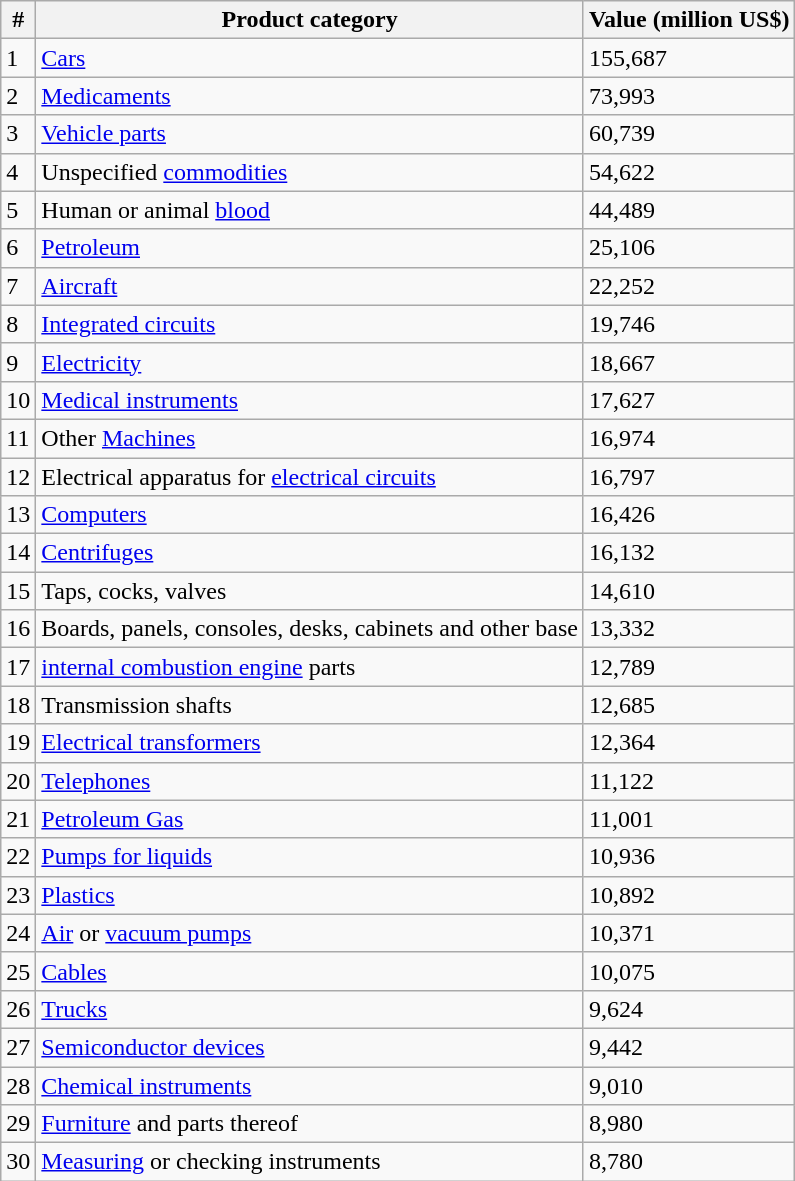<table class="wikitable sortable plainrowheads">
<tr>
<th scope="col">#</th>
<th scope="col">Product category</th>
<th scope="col">Value (<strong>million US$)</strong></th>
</tr>
<tr>
<td>1</td>
<td><a href='#'>Cars</a></td>
<td>155,687</td>
</tr>
<tr>
<td>2</td>
<td><a href='#'>Medicaments</a></td>
<td>73,993</td>
</tr>
<tr>
<td>3</td>
<td><a href='#'>Vehicle parts</a></td>
<td>60,739</td>
</tr>
<tr>
<td>4</td>
<td>Unspecified <a href='#'>commodities</a></td>
<td>54,622</td>
</tr>
<tr>
<td>5</td>
<td>Human or animal <a href='#'>blood</a></td>
<td>44,489</td>
</tr>
<tr>
<td>6</td>
<td><a href='#'>Petroleum</a></td>
<td>25,106</td>
</tr>
<tr>
<td>7</td>
<td><a href='#'>Aircraft</a></td>
<td>22,252</td>
</tr>
<tr>
<td>8</td>
<td><a href='#'>Integrated circuits</a></td>
<td>19,746</td>
</tr>
<tr>
<td>9</td>
<td><a href='#'>Electricity</a></td>
<td>18,667</td>
</tr>
<tr>
<td>10</td>
<td><a href='#'>Medical instruments</a></td>
<td>17,627</td>
</tr>
<tr>
<td>11</td>
<td>Other <a href='#'>Machines</a></td>
<td>16,974</td>
</tr>
<tr>
<td>12</td>
<td>Electrical apparatus for <a href='#'>electrical circuits</a></td>
<td>16,797</td>
</tr>
<tr>
<td>13</td>
<td><a href='#'>Computers</a></td>
<td>16,426</td>
</tr>
<tr>
<td>14</td>
<td><a href='#'>Centrifuges</a></td>
<td>16,132</td>
</tr>
<tr>
<td>15</td>
<td>Taps, cocks, valves</td>
<td>14,610</td>
</tr>
<tr>
<td>16</td>
<td>Boards, panels, consoles, desks, cabinets and other base</td>
<td>13,332</td>
</tr>
<tr>
<td>17</td>
<td><a href='#'>internal combustion engine</a> parts</td>
<td>12,789</td>
</tr>
<tr>
<td>18</td>
<td>Transmission shafts</td>
<td>12,685</td>
</tr>
<tr>
<td>19</td>
<td><a href='#'>Electrical transformers</a></td>
<td>12,364</td>
</tr>
<tr>
<td>20</td>
<td><a href='#'>Telephones</a></td>
<td>11,122</td>
</tr>
<tr>
<td>21</td>
<td><a href='#'>Petroleum Gas</a></td>
<td>11,001</td>
</tr>
<tr>
<td>22</td>
<td><a href='#'>Pumps for liquids</a></td>
<td>10,936</td>
</tr>
<tr>
<td>23</td>
<td><a href='#'>Plastics</a></td>
<td>10,892</td>
</tr>
<tr>
<td>24</td>
<td><a href='#'>Air</a> or <a href='#'>vacuum pumps</a></td>
<td>10,371</td>
</tr>
<tr>
<td>25</td>
<td><a href='#'>Cables</a></td>
<td>10,075</td>
</tr>
<tr>
<td>26</td>
<td><a href='#'>Trucks</a></td>
<td>9,624</td>
</tr>
<tr>
<td>27</td>
<td><a href='#'>Semiconductor devices</a></td>
<td>9,442</td>
</tr>
<tr>
<td>28</td>
<td><a href='#'>Chemical instruments</a></td>
<td>9,010</td>
</tr>
<tr>
<td>29</td>
<td><a href='#'>Furniture</a> and parts thereof</td>
<td>8,980</td>
</tr>
<tr>
<td>30</td>
<td><a href='#'>Measuring</a> or checking instruments</td>
<td>8,780</td>
</tr>
</table>
